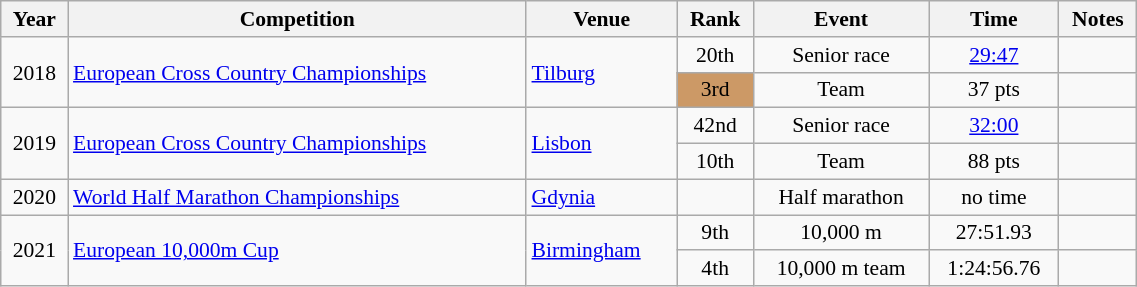<table class="wikitable" width=60% style="font-size:90%; text-align:center;">
<tr>
<th>Year</th>
<th>Competition</th>
<th>Venue</th>
<th>Rank</th>
<th>Event</th>
<th>Time</th>
<th>Notes</th>
</tr>
<tr>
<td rowspan=2>2018</td>
<td rowspan=2 align=left><a href='#'>European Cross Country Championships</a></td>
<td rowspan=2 align=left> <a href='#'>Tilburg</a></td>
<td>20th</td>
<td>Senior race</td>
<td><a href='#'>29:47</a></td>
<td></td>
</tr>
<tr>
<td bgcolor=cc9966>3rd</td>
<td>Team</td>
<td>37 pts</td>
<td></td>
</tr>
<tr>
<td rowspan=2>2019</td>
<td rowspan=2 align=left><a href='#'>European Cross Country Championships</a></td>
<td rowspan=2 align=left> <a href='#'>Lisbon</a></td>
<td>42nd</td>
<td>Senior race</td>
<td><a href='#'>32:00</a></td>
<td></td>
</tr>
<tr>
<td>10th</td>
<td>Team</td>
<td>88 pts</td>
<td></td>
</tr>
<tr>
<td>2020</td>
<td align=left><a href='#'>World Half Marathon Championships</a></td>
<td align=left> <a href='#'>Gdynia</a></td>
<td></td>
<td>Half marathon</td>
<td>no time</td>
<td></td>
</tr>
<tr>
<td rowspan=2>2021</td>
<td rowspan=2 align=left><a href='#'>European 10,000m Cup</a></td>
<td rowspan=2 align=left> <a href='#'>Birmingham</a></td>
<td>9th</td>
<td>10,000 m</td>
<td>27:51.93</td>
<td></td>
</tr>
<tr>
<td>4th</td>
<td>10,000 m team</td>
<td>1:24:56.76</td>
<td></td>
</tr>
</table>
